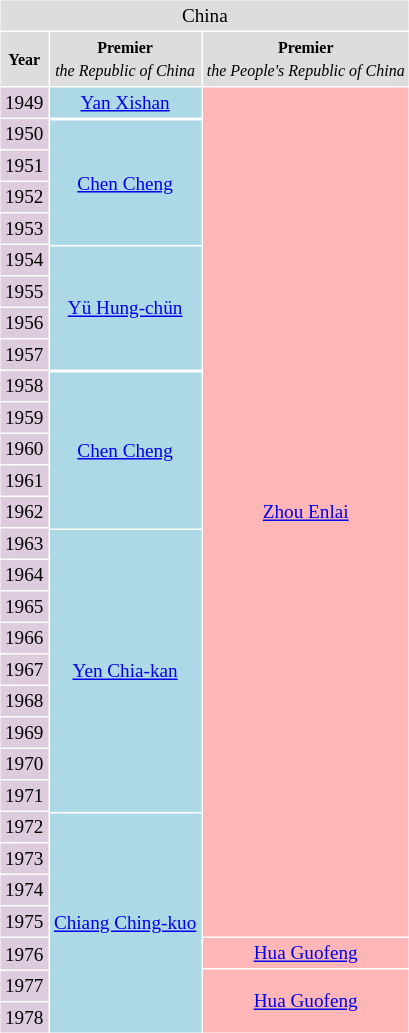<table border=0 cellpadding=3 cellspacing=1 style="text-align:center;font-size:80%;line-height:14px;">
<tr>
<td bgcolor=#DDDDDD colspan=3>China</td>
</tr>
<tr>
<td bgcolor=#DDDDDD><small><strong>Year</strong></small></td>
<td bgcolor=#DDDDDD><small><strong>Premier </strong></small><br><small><em>the Republic of China</em></small><br></td>
<td bgcolor=#DDDDDD><small><strong>Premier </strong></small><br><small><em>the People's Republic of China</em></small><br></td>
</tr>
<tr>
<td bgcolor=#DDCCDD>1949</td>
<td bgcolor=#ADD8E6><a href='#'>Yan Xishan</a></td>
<td bgcolor=#FFB6B6 rowspan=32><a href='#'>Zhou Enlai</a></td>
</tr>
<tr>
<td bgcolor=#DDCCDD rowspan=2>1950</td>
</tr>
<tr>
<td bgcolor=#ADD8E6 rowspan=5><a href='#'>Chen Cheng</a></td>
</tr>
<tr>
<td bgcolor=#DDCCDD>1951</td>
</tr>
<tr>
<td bgcolor=#DDCCDD>1952</td>
</tr>
<tr>
<td bgcolor=#DDCCDD>1953</td>
</tr>
<tr>
<td bgcolor=#DDCCDD rowspan=2>1954</td>
</tr>
<tr>
<td bgcolor=#ADD8E6 rowspan=4><a href='#'>Yü Hung-chün</a></td>
</tr>
<tr>
<td bgcolor=#DDCCDD>1955</td>
</tr>
<tr>
<td bgcolor=#DDCCDD>1956</td>
</tr>
<tr>
<td bgcolor=#DDCCDD>1957</td>
</tr>
<tr>
<td bgcolor=#DDCCDD rowspan=2>1958</td>
</tr>
<tr>
<td bgcolor=#ADD8E6 rowspan=6><a href='#'>Chen Cheng</a></td>
</tr>
<tr>
<td bgcolor=#DDCCDD>1959</td>
</tr>
<tr>
<td bgcolor=#DDCCDD>1960</td>
</tr>
<tr>
<td bgcolor=#DDCCDD>1961</td>
</tr>
<tr>
<td bgcolor=#DDCCDD>1962</td>
</tr>
<tr>
<td bgcolor=#DDCCDD rowspan=2>1963</td>
</tr>
<tr>
<td bgcolor=#ADD8E6 rowspan=10><a href='#'>Yen Chia-kan</a></td>
</tr>
<tr>
<td bgcolor=#DDCCDD>1964</td>
</tr>
<tr>
<td bgcolor=#DDCCDD>1965</td>
</tr>
<tr>
<td bgcolor=#DDCCDD>1966</td>
</tr>
<tr>
<td bgcolor=#DDCCDD>1967</td>
</tr>
<tr>
<td bgcolor=#DDCCDD>1968</td>
</tr>
<tr>
<td bgcolor=#DDCCDD>1969</td>
</tr>
<tr>
<td bgcolor=#DDCCDD>1970</td>
</tr>
<tr>
<td bgcolor=#DDCCDD>1971</td>
</tr>
<tr>
<td bgcolor=#DDCCDD rowspan=2>1972</td>
</tr>
<tr>
<td bgcolor=#ADD8E6 rowspan=8><a href='#'>Chiang Ching-kuo</a></td>
</tr>
<tr>
<td bgcolor=#DDCCDD>1973</td>
</tr>
<tr>
<td bgcolor=#DDCCDD>1974</td>
</tr>
<tr>
<td bgcolor=#DDCCDD>1975</td>
</tr>
<tr>
<td bgcolor=#DDCCDD rowspan=2>1976</td>
<td bgcolor=#FFB6B6><a href='#'>Hua Guofeng</a> </td>
</tr>
<tr>
<td bgcolor=#FFB6B6 rowspan=3><a href='#'>Hua Guofeng</a></td>
</tr>
<tr>
<td bgcolor=#DDCCDD>1977</td>
</tr>
<tr>
<td bgcolor=#DDCCDD>1978</td>
</tr>
</table>
